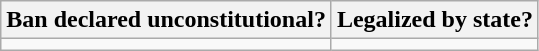<table class="wikitable">
<tr>
<th>Ban declared unconstitutional?</th>
<th>Legalized by state?</th>
</tr>
<tr>
<td></td>
<td></td>
</tr>
</table>
